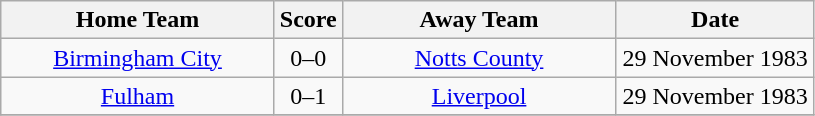<table class="wikitable" style="text-align:center;">
<tr>
<th width=175>Home Team</th>
<th width=20>Score</th>
<th width=175>Away Team</th>
<th width=125>Date</th>
</tr>
<tr>
<td><a href='#'>Birmingham City</a></td>
<td>0–0</td>
<td><a href='#'>Notts County</a></td>
<td>29 November 1983</td>
</tr>
<tr>
<td><a href='#'>Fulham</a></td>
<td>0–1</td>
<td><a href='#'>Liverpool</a></td>
<td>29 November 1983</td>
</tr>
<tr>
</tr>
</table>
